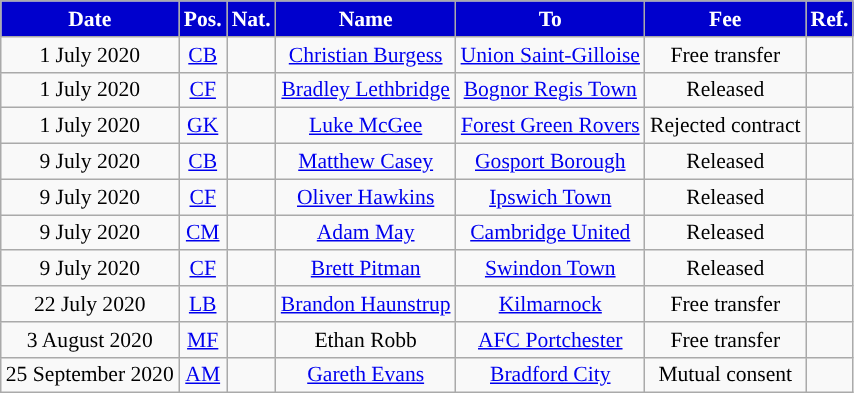<table class="wikitable"  style="text-align:center; font-size:90%; ">
<tr>
<th style="background:mediumblue;color:white;">Date</th>
<th style="background:mediumblue;color:white;">Pos.</th>
<th style="background:mediumblue;color:white;">Nat.</th>
<th style="background:mediumblue;color:white;">Name</th>
<th style="background:mediumblue;color:white;">To</th>
<th style="background:mediumblue;color:white;">Fee</th>
<th style="background:mediumblue;color:white;">Ref.</th>
</tr>
<tr>
<td>1 July 2020</td>
<td><a href='#'>CB</a></td>
<td></td>
<td><a href='#'>Christian Burgess</a></td>
<td> <a href='#'>Union Saint-Gilloise</a></td>
<td>Free transfer</td>
<td></td>
</tr>
<tr>
<td>1 July 2020</td>
<td><a href='#'>CF</a></td>
<td></td>
<td><a href='#'>Bradley Lethbridge</a></td>
<td> <a href='#'>Bognor Regis Town</a></td>
<td>Released</td>
<td></td>
</tr>
<tr>
<td>1 July 2020</td>
<td><a href='#'>GK</a></td>
<td></td>
<td><a href='#'>Luke McGee</a></td>
<td> <a href='#'>Forest Green Rovers</a></td>
<td>Rejected contract</td>
<td></td>
</tr>
<tr>
<td>9 July 2020</td>
<td><a href='#'>CB</a></td>
<td></td>
<td><a href='#'>Matthew Casey</a></td>
<td> <a href='#'>Gosport Borough</a></td>
<td>Released</td>
<td></td>
</tr>
<tr>
<td>9 July 2020</td>
<td><a href='#'>CF</a></td>
<td></td>
<td><a href='#'>Oliver Hawkins</a></td>
<td> <a href='#'>Ipswich Town</a></td>
<td>Released</td>
<td></td>
</tr>
<tr>
<td>9 July 2020</td>
<td><a href='#'>CM</a></td>
<td></td>
<td><a href='#'>Adam May</a></td>
<td> <a href='#'>Cambridge United</a></td>
<td>Released</td>
<td></td>
</tr>
<tr>
<td>9 July 2020</td>
<td><a href='#'>CF</a></td>
<td></td>
<td><a href='#'>Brett Pitman</a></td>
<td> <a href='#'>Swindon Town</a></td>
<td>Released</td>
<td></td>
</tr>
<tr>
<td>22 July 2020</td>
<td><a href='#'>LB</a></td>
<td></td>
<td><a href='#'>Brandon Haunstrup</a></td>
<td> <a href='#'>Kilmarnock</a></td>
<td>Free transfer</td>
<td></td>
</tr>
<tr>
<td>3 August 2020</td>
<td><a href='#'>MF</a></td>
<td></td>
<td>Ethan Robb</td>
<td> <a href='#'>AFC Portchester</a></td>
<td>Free transfer</td>
<td></td>
</tr>
<tr>
<td>25 September 2020</td>
<td><a href='#'>AM</a></td>
<td></td>
<td><a href='#'>Gareth Evans</a></td>
<td> <a href='#'>Bradford City</a></td>
<td>Mutual consent</td>
<td></td>
</tr>
</table>
